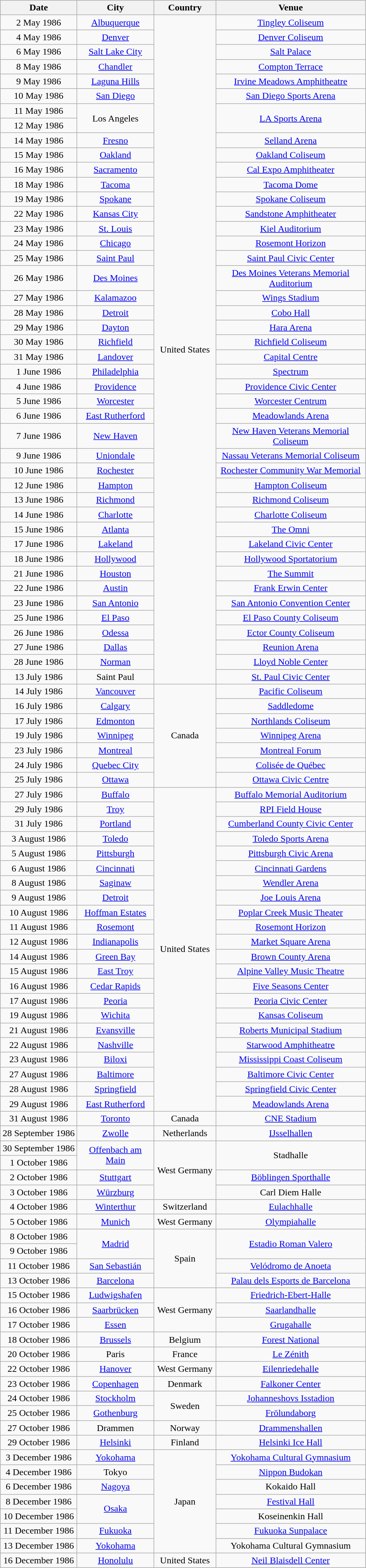<table class="wikitable" style="text-align:center;">
<tr>
<th width="125">Date</th>
<th width="125">City</th>
<th width="100">Country</th>
<th width="250">Venue</th>
</tr>
<tr>
<td>2 May 1986</td>
<td><a href='#'>Albuquerque</a></td>
<td rowspan="44">United States</td>
<td><a href='#'>Tingley Coliseum</a></td>
</tr>
<tr>
<td>4 May 1986</td>
<td><a href='#'>Denver</a></td>
<td><a href='#'>Denver Coliseum</a></td>
</tr>
<tr>
<td>6 May 1986</td>
<td><a href='#'>Salt Lake City</a></td>
<td><a href='#'>Salt Palace</a></td>
</tr>
<tr>
<td>8 May 1986</td>
<td><a href='#'>Chandler</a></td>
<td><a href='#'>Compton Terrace</a></td>
</tr>
<tr>
<td>9 May 1986</td>
<td><a href='#'>Laguna Hills</a></td>
<td><a href='#'>Irvine Meadows Amphitheatre</a></td>
</tr>
<tr>
<td>10 May 1986</td>
<td><a href='#'>San Diego</a></td>
<td><a href='#'>San Diego Sports Arena</a></td>
</tr>
<tr>
<td>11 May 1986</td>
<td rowspan="2">Los Angeles</td>
<td rowspan="2"><a href='#'>LA Sports Arena</a></td>
</tr>
<tr>
<td>12 May 1986</td>
</tr>
<tr>
<td>14 May 1986</td>
<td><a href='#'>Fresno</a></td>
<td><a href='#'>Selland Arena</a></td>
</tr>
<tr>
<td>15 May 1986</td>
<td><a href='#'>Oakland</a></td>
<td><a href='#'>Oakland Coliseum</a></td>
</tr>
<tr>
<td>16 May 1986</td>
<td><a href='#'>Sacramento</a></td>
<td><a href='#'>Cal Expo Amphitheater</a></td>
</tr>
<tr>
<td>18 May 1986</td>
<td><a href='#'>Tacoma</a></td>
<td><a href='#'>Tacoma Dome</a></td>
</tr>
<tr>
<td>19 May 1986</td>
<td><a href='#'>Spokane</a></td>
<td><a href='#'>Spokane Coliseum</a></td>
</tr>
<tr>
<td>22 May 1986</td>
<td><a href='#'>Kansas City</a></td>
<td><a href='#'>Sandstone Amphitheater</a></td>
</tr>
<tr>
<td>23 May 1986</td>
<td><a href='#'>St. Louis</a></td>
<td><a href='#'>Kiel Auditorium</a></td>
</tr>
<tr>
<td>24 May 1986</td>
<td><a href='#'>Chicago</a></td>
<td><a href='#'>Rosemont Horizon</a></td>
</tr>
<tr>
<td>25 May 1986</td>
<td><a href='#'>Saint Paul</a></td>
<td><a href='#'>Saint Paul Civic Center</a></td>
</tr>
<tr>
<td>26 May 1986</td>
<td><a href='#'>Des Moines</a></td>
<td><a href='#'>Des Moines Veterans Memorial Auditorium</a></td>
</tr>
<tr>
<td>27 May 1986</td>
<td><a href='#'>Kalamazoo</a></td>
<td><a href='#'>Wings Stadium</a></td>
</tr>
<tr>
<td>28 May 1986</td>
<td><a href='#'>Detroit</a></td>
<td><a href='#'>Cobo Hall</a></td>
</tr>
<tr>
<td>29 May 1986</td>
<td><a href='#'>Dayton</a></td>
<td><a href='#'>Hara Arena</a></td>
</tr>
<tr>
<td>30 May 1986</td>
<td><a href='#'>Richfield</a></td>
<td><a href='#'>Richfield Coliseum</a></td>
</tr>
<tr>
<td>31 May 1986</td>
<td><a href='#'>Landover</a></td>
<td><a href='#'>Capital Centre</a></td>
</tr>
<tr>
<td>1 June 1986</td>
<td><a href='#'>Philadelphia</a></td>
<td><a href='#'>Spectrum</a></td>
</tr>
<tr>
<td>4 June 1986</td>
<td><a href='#'>Providence</a></td>
<td><a href='#'>Providence Civic Center</a></td>
</tr>
<tr>
<td>5 June 1986</td>
<td><a href='#'>Worcester</a></td>
<td><a href='#'>Worcester Centrum</a></td>
</tr>
<tr>
<td>6 June 1986</td>
<td><a href='#'>East Rutherford</a></td>
<td><a href='#'>Meadowlands Arena</a></td>
</tr>
<tr>
<td>7 June 1986</td>
<td><a href='#'>New Haven</a></td>
<td><a href='#'>New Haven Veterans Memorial Coliseum</a></td>
</tr>
<tr>
<td>9 June 1986</td>
<td><a href='#'>Uniondale</a></td>
<td><a href='#'>Nassau Veterans Memorial Coliseum</a></td>
</tr>
<tr>
<td>10 June 1986</td>
<td><a href='#'>Rochester</a></td>
<td><a href='#'>Rochester Community War Memorial</a></td>
</tr>
<tr>
<td>12 June 1986</td>
<td><a href='#'>Hampton</a></td>
<td><a href='#'>Hampton Coliseum</a></td>
</tr>
<tr>
<td>13 June 1986</td>
<td><a href='#'>Richmond</a></td>
<td><a href='#'>Richmond Coliseum</a></td>
</tr>
<tr>
<td>14 June 1986</td>
<td><a href='#'>Charlotte</a></td>
<td><a href='#'>Charlotte Coliseum</a></td>
</tr>
<tr>
<td>15 June 1986</td>
<td><a href='#'>Atlanta</a></td>
<td><a href='#'>The Omni</a></td>
</tr>
<tr>
<td>17 June 1986</td>
<td><a href='#'>Lakeland</a></td>
<td><a href='#'>Lakeland Civic Center</a></td>
</tr>
<tr>
<td>18 June 1986</td>
<td><a href='#'>Hollywood</a></td>
<td><a href='#'>Hollywood Sportatorium</a></td>
</tr>
<tr>
<td>21 June 1986</td>
<td><a href='#'>Houston</a></td>
<td><a href='#'>The Summit</a></td>
</tr>
<tr>
<td>22 June 1986</td>
<td><a href='#'>Austin</a></td>
<td><a href='#'>Frank Erwin Center</a></td>
</tr>
<tr>
<td>23 June 1986</td>
<td><a href='#'>San Antonio</a></td>
<td><a href='#'>San Antonio Convention Center</a></td>
</tr>
<tr>
<td>25 June 1986</td>
<td><a href='#'>El Paso</a></td>
<td><a href='#'>El Paso County Coliseum</a></td>
</tr>
<tr>
<td>26 June 1986</td>
<td><a href='#'>Odessa</a></td>
<td><a href='#'>Ector County Coliseum</a></td>
</tr>
<tr>
<td>27 June 1986</td>
<td><a href='#'>Dallas</a></td>
<td><a href='#'>Reunion Arena</a></td>
</tr>
<tr>
<td>28 June 1986</td>
<td><a href='#'>Norman</a></td>
<td><a href='#'>Lloyd Noble Center</a></td>
</tr>
<tr>
<td>13 July 1986</td>
<td>Saint Paul</td>
<td><a href='#'>St. Paul Civic Center</a></td>
</tr>
<tr>
<td>14 July 1986</td>
<td><a href='#'>Vancouver</a></td>
<td rowspan="7">Canada</td>
<td><a href='#'>Pacific Coliseum</a></td>
</tr>
<tr>
<td>16 July 1986</td>
<td><a href='#'>Calgary</a></td>
<td><a href='#'>Saddledome</a></td>
</tr>
<tr>
<td>17 July 1986</td>
<td><a href='#'>Edmonton</a></td>
<td><a href='#'>Northlands Coliseum</a></td>
</tr>
<tr>
<td>19 July 1986</td>
<td><a href='#'>Winnipeg</a></td>
<td><a href='#'>Winnipeg Arena</a></td>
</tr>
<tr>
<td>23 July 1986</td>
<td><a href='#'>Montreal</a></td>
<td><a href='#'>Montreal Forum</a></td>
</tr>
<tr>
<td>24 July 1986</td>
<td><a href='#'>Quebec City</a></td>
<td><a href='#'>Colisée de Québec</a></td>
</tr>
<tr>
<td>25 July 1986</td>
<td><a href='#'>Ottawa</a></td>
<td><a href='#'>Ottawa Civic Centre</a></td>
</tr>
<tr>
<td>27 July 1986</td>
<td><a href='#'>Buffalo</a></td>
<td rowspan="22">United States</td>
<td><a href='#'>Buffalo Memorial Auditorium</a></td>
</tr>
<tr>
<td>29 July 1986</td>
<td><a href='#'>Troy</a></td>
<td><a href='#'>RPI Field House</a></td>
</tr>
<tr>
<td>31 July 1986</td>
<td><a href='#'>Portland</a></td>
<td><a href='#'>Cumberland County Civic Center</a></td>
</tr>
<tr>
<td>3 August 1986</td>
<td><a href='#'>Toledo</a></td>
<td><a href='#'>Toledo Sports Arena</a></td>
</tr>
<tr>
<td>5 August 1986</td>
<td><a href='#'>Pittsburgh</a></td>
<td><a href='#'>Pittsburgh Civic Arena</a></td>
</tr>
<tr>
<td>6 August 1986</td>
<td><a href='#'>Cincinnati</a></td>
<td><a href='#'>Cincinnati Gardens</a></td>
</tr>
<tr>
<td>8 August 1986</td>
<td><a href='#'>Saginaw</a></td>
<td><a href='#'>Wendler Arena</a></td>
</tr>
<tr>
<td>9 August 1986</td>
<td><a href='#'>Detroit</a></td>
<td><a href='#'>Joe Louis Arena</a></td>
</tr>
<tr>
<td>10 August 1986</td>
<td><a href='#'>Hoffman Estates</a></td>
<td><a href='#'>Poplar Creek Music Theater</a></td>
</tr>
<tr>
<td>11 August 1986</td>
<td><a href='#'>Rosemont</a></td>
<td><a href='#'>Rosemont Horizon</a></td>
</tr>
<tr>
<td>12 August 1986</td>
<td><a href='#'>Indianapolis</a></td>
<td><a href='#'>Market Square Arena</a></td>
</tr>
<tr>
<td>14 August 1986</td>
<td><a href='#'>Green Bay</a></td>
<td><a href='#'>Brown County Arena</a></td>
</tr>
<tr>
<td>15 August 1986</td>
<td><a href='#'>East Troy</a></td>
<td><a href='#'>Alpine Valley Music Theatre</a></td>
</tr>
<tr>
<td>16 August 1986</td>
<td><a href='#'>Cedar Rapids</a></td>
<td><a href='#'>Five Seasons Center</a></td>
</tr>
<tr>
<td>17 August 1986</td>
<td><a href='#'>Peoria</a></td>
<td><a href='#'>Peoria Civic Center</a></td>
</tr>
<tr>
<td>19 August 1986</td>
<td><a href='#'>Wichita</a></td>
<td><a href='#'>Kansas Coliseum</a></td>
</tr>
<tr>
<td>21 August 1986</td>
<td><a href='#'>Evansville</a></td>
<td><a href='#'>Roberts Municipal Stadium</a></td>
</tr>
<tr>
<td>22 August 1986</td>
<td><a href='#'>Nashville</a></td>
<td><a href='#'>Starwood Amphitheatre</a></td>
</tr>
<tr>
<td>23 August 1986</td>
<td><a href='#'>Biloxi</a></td>
<td><a href='#'>Mississippi Coast Coliseum</a></td>
</tr>
<tr>
<td>27 August 1986</td>
<td><a href='#'>Baltimore</a></td>
<td><a href='#'>Baltimore Civic Center</a></td>
</tr>
<tr>
<td>28 August 1986</td>
<td><a href='#'>Springfield</a></td>
<td><a href='#'>Springfield Civic Center</a></td>
</tr>
<tr>
<td>29 August 1986</td>
<td><a href='#'>East Rutherford</a></td>
<td><a href='#'>Meadowlands Arena</a></td>
</tr>
<tr>
<td>31 August 1986</td>
<td><a href='#'>Toronto</a></td>
<td>Canada</td>
<td><a href='#'>CNE Stadium</a></td>
</tr>
<tr>
<td>28 September 1986</td>
<td><a href='#'>Zwolle</a></td>
<td>Netherlands</td>
<td><a href='#'>IJsselhallen</a></td>
</tr>
<tr>
<td>30 September 1986</td>
<td rowspan="2"><a href='#'>Offenbach am Main</a></td>
<td rowspan="4">West Germany</td>
<td rowspan="2">Stadhalle</td>
</tr>
<tr>
<td>1 October 1986</td>
</tr>
<tr>
<td>2 October 1986</td>
<td><a href='#'>Stuttgart</a></td>
<td><a href='#'>Böblingen Sporthalle</a></td>
</tr>
<tr>
<td>3 October 1986</td>
<td><a href='#'>Würzburg</a></td>
<td>Carl Diem Halle</td>
</tr>
<tr>
<td>4 October 1986</td>
<td><a href='#'>Winterthur</a></td>
<td>Switzerland</td>
<td><a href='#'>Eulachhalle</a></td>
</tr>
<tr>
<td>5 October 1986</td>
<td><a href='#'>Munich</a></td>
<td>West Germany</td>
<td><a href='#'>Olympiahalle</a></td>
</tr>
<tr>
<td>8 October 1986</td>
<td rowspan="2"><a href='#'>Madrid</a></td>
<td rowspan="4">Spain</td>
<td rowspan="2"><a href='#'>Estadio Roman Valero</a></td>
</tr>
<tr>
<td>9 October 1986</td>
</tr>
<tr>
<td>11 October 1986</td>
<td><a href='#'>San Sebastián</a></td>
<td><a href='#'>Velódromo de Anoeta</a></td>
</tr>
<tr>
<td>13 October 1986</td>
<td><a href='#'>Barcelona</a></td>
<td><a href='#'>Palau dels Esports de Barcelona</a></td>
</tr>
<tr>
<td>15 October 1986</td>
<td><a href='#'>Ludwigshafen</a></td>
<td rowspan="3">West Germany</td>
<td><a href='#'>Friedrich-Ebert-Halle</a></td>
</tr>
<tr>
<td>16 October 1986</td>
<td><a href='#'>Saarbrücken</a></td>
<td><a href='#'>Saarlandhalle</a></td>
</tr>
<tr>
<td>17 October 1986</td>
<td><a href='#'>Essen</a></td>
<td><a href='#'>Grugahalle</a></td>
</tr>
<tr>
<td>18 October 1986</td>
<td><a href='#'>Brussels</a></td>
<td>Belgium</td>
<td><a href='#'>Forest National</a></td>
</tr>
<tr>
<td>20 October 1986</td>
<td>Paris</td>
<td>France</td>
<td><a href='#'>Le Zénith</a></td>
</tr>
<tr>
<td>22 October 1986</td>
<td><a href='#'>Hanover</a></td>
<td>West Germany</td>
<td><a href='#'>Eilenriedehalle</a></td>
</tr>
<tr>
<td>23 October 1986</td>
<td><a href='#'>Copenhagen</a></td>
<td>Denmark</td>
<td><a href='#'>Falkoner Center</a></td>
</tr>
<tr>
<td>24 October 1986</td>
<td><a href='#'>Stockholm</a></td>
<td rowspan="2">Sweden</td>
<td><a href='#'>Johanneshovs Isstadion</a></td>
</tr>
<tr>
<td>25 October 1986</td>
<td><a href='#'>Gothenburg</a></td>
<td><a href='#'>Frölundaborg</a></td>
</tr>
<tr>
<td>27 October 1986</td>
<td>Drammen</td>
<td>Norway</td>
<td><a href='#'>Drammenshallen</a></td>
</tr>
<tr>
<td>29 October 1986</td>
<td><a href='#'>Helsinki</a></td>
<td>Finland</td>
<td><a href='#'>Helsinki Ice Hall</a></td>
</tr>
<tr>
<td>3 December 1986</td>
<td><a href='#'>Yokohama</a></td>
<td rowspan="7">Japan</td>
<td><a href='#'>Yokohama Cultural Gymnasium</a></td>
</tr>
<tr>
<td>4 December 1986</td>
<td>Tokyo</td>
<td><a href='#'>Nippon Budokan</a></td>
</tr>
<tr>
<td>6 December 1986</td>
<td><a href='#'>Nagoya</a></td>
<td>Kokaido Hall</td>
</tr>
<tr>
<td>8 December 1986</td>
<td rowspan="2"><a href='#'>Osaka</a></td>
<td><a href='#'>Festival Hall</a></td>
</tr>
<tr>
<td>10 December 1986</td>
<td>Koseinenkin Hall</td>
</tr>
<tr>
<td>11 December 1986</td>
<td><a href='#'>Fukuoka</a></td>
<td><a href='#'>Fukuoka Sunpalace</a></td>
</tr>
<tr>
<td>13 December 1986</td>
<td><a href='#'>Yokohama</a></td>
<td>Yokohama Cultural Gymnasium</td>
</tr>
<tr>
<td>16 December 1986</td>
<td><a href='#'>Honolulu</a></td>
<td>United States</td>
<td><a href='#'>Neil Blaisdell Center</a></td>
</tr>
</table>
